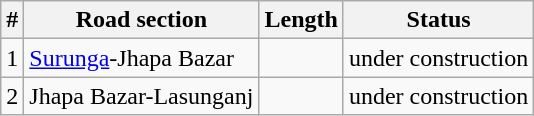<table class="wikitable">
<tr>
<th>#</th>
<th>Road section</th>
<th>Length</th>
<th>Status</th>
</tr>
<tr>
<td>1</td>
<td><a href='#'>Surunga</a>-Jhapa Bazar</td>
<td></td>
<td>under construction</td>
</tr>
<tr>
<td>2</td>
<td>Jhapa Bazar-Lasunganj</td>
<td></td>
<td>under construction</td>
</tr>
</table>
